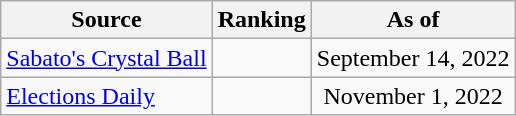<table class="wikitable" style="text-align:center">
<tr>
<th>Source</th>
<th>Ranking</th>
<th>As of</th>
</tr>
<tr>
<td align=left><a href='#'>Sabato's Crystal Ball</a></td>
<td></td>
<td>September 14, 2022</td>
</tr>
<tr>
<td align="left"><a href='#'>Elections Daily</a></td>
<td></td>
<td>November 1, 2022</td>
</tr>
</table>
